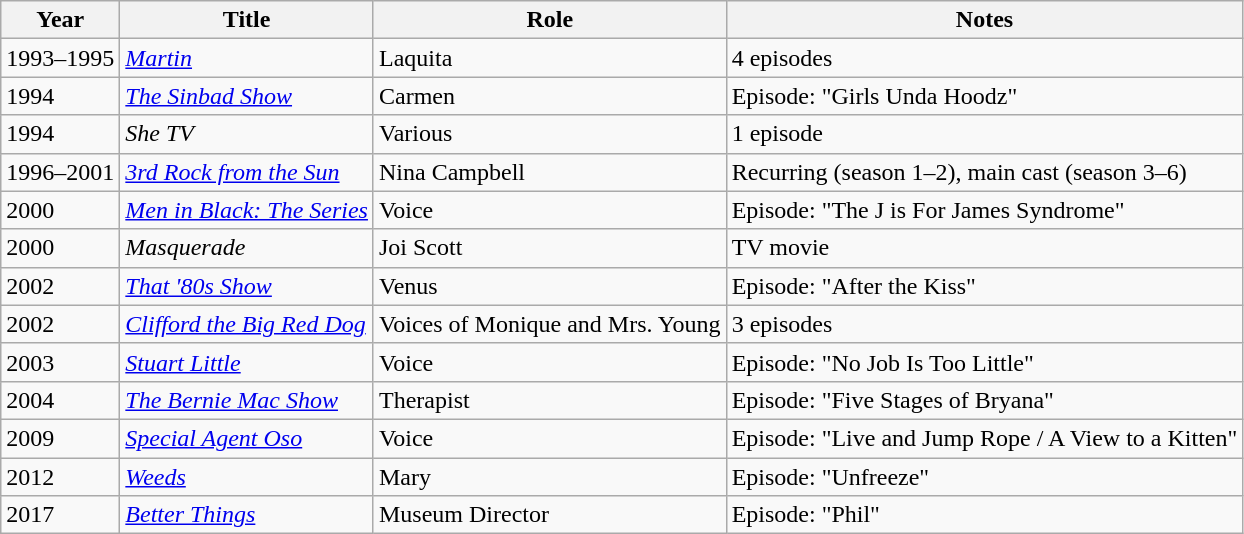<table class="wikitable sortable">
<tr>
<th>Year</th>
<th>Title</th>
<th>Role</th>
<th>Notes</th>
</tr>
<tr>
<td>1993–1995</td>
<td><em><a href='#'>Martin</a></em></td>
<td>Laquita</td>
<td>4 episodes</td>
</tr>
<tr>
<td>1994</td>
<td><em><a href='#'>The Sinbad Show</a></em></td>
<td>Carmen</td>
<td>Episode: "Girls Unda Hoodz"</td>
</tr>
<tr>
<td>1994</td>
<td><em>She TV</em></td>
<td>Various</td>
<td>1 episode</td>
</tr>
<tr>
<td>1996–2001</td>
<td><em><a href='#'>3rd Rock from the Sun</a></em></td>
<td>Nina Campbell</td>
<td>Recurring (season 1–2), main cast (season 3–6)</td>
</tr>
<tr>
<td>2000</td>
<td><em><a href='#'>Men in Black: The Series</a></em></td>
<td>Voice</td>
<td>Episode: "The J is For James Syndrome"</td>
</tr>
<tr>
<td>2000</td>
<td><em>Masquerade</em></td>
<td>Joi Scott</td>
<td>TV movie</td>
</tr>
<tr>
<td>2002</td>
<td><em><a href='#'>That '80s Show</a></em></td>
<td>Venus</td>
<td>Episode: "After the Kiss"</td>
</tr>
<tr>
<td>2002</td>
<td><em><a href='#'>Clifford the Big Red Dog</a></em></td>
<td>Voices of Monique and Mrs. Young</td>
<td>3 episodes</td>
</tr>
<tr>
<td>2003</td>
<td><a href='#'><em>Stuart Little</em></a></td>
<td>Voice</td>
<td>Episode: "No Job Is Too Little"</td>
</tr>
<tr>
<td>2004</td>
<td><em><a href='#'>The Bernie Mac Show</a></em></td>
<td>Therapist</td>
<td>Episode: "Five Stages of Bryana"</td>
</tr>
<tr>
<td>2009</td>
<td><em><a href='#'>Special Agent Oso</a></em></td>
<td>Voice</td>
<td>Episode: "Live and Jump Rope / A View to a Kitten"</td>
</tr>
<tr>
<td>2012</td>
<td><em><a href='#'>Weeds</a></em></td>
<td>Mary</td>
<td>Episode: "Unfreeze"</td>
</tr>
<tr>
<td>2017</td>
<td><em><a href='#'>Better Things</a></em></td>
<td>Museum Director</td>
<td>Episode: "Phil"</td>
</tr>
</table>
